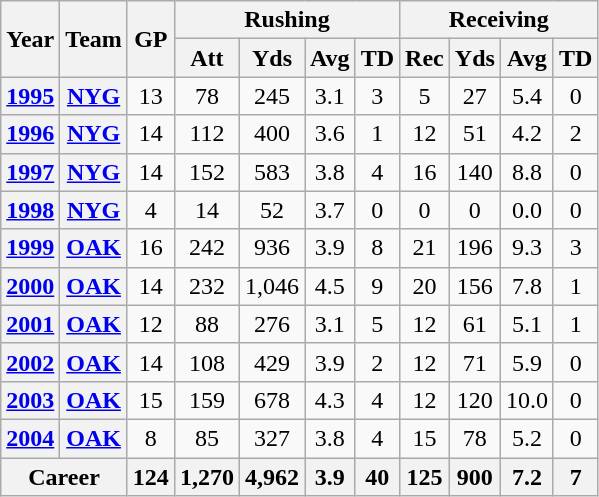<table class="wikitable" style="text-align:center;">
<tr>
<th rowspan="2">Year</th>
<th rowspan="2">Team</th>
<th rowspan="2">GP</th>
<th colspan="4">Rushing</th>
<th colspan="4">Receiving</th>
</tr>
<tr>
<th>Att</th>
<th>Yds</th>
<th>Avg</th>
<th>TD</th>
<th>Rec</th>
<th>Yds</th>
<th>Avg</th>
<th>TD</th>
</tr>
<tr>
<th><a href='#'>1995</a></th>
<th><a href='#'>NYG</a></th>
<td>13</td>
<td>78</td>
<td>245</td>
<td>3.1</td>
<td>3</td>
<td>5</td>
<td>27</td>
<td>5.4</td>
<td>0</td>
</tr>
<tr>
<th><a href='#'>1996</a></th>
<th><a href='#'>NYG</a></th>
<td>14</td>
<td>112</td>
<td>400</td>
<td>3.6</td>
<td>1</td>
<td>12</td>
<td>51</td>
<td>4.2</td>
<td>2</td>
</tr>
<tr>
<th><a href='#'>1997</a></th>
<th><a href='#'>NYG</a></th>
<td>14</td>
<td>152</td>
<td>583</td>
<td>3.8</td>
<td>4</td>
<td>16</td>
<td>140</td>
<td>8.8</td>
<td>0</td>
</tr>
<tr>
<th><a href='#'>1998</a></th>
<th><a href='#'>NYG</a></th>
<td>4</td>
<td>14</td>
<td>52</td>
<td>3.7</td>
<td>0</td>
<td>0</td>
<td>0</td>
<td>0.0</td>
<td>0</td>
</tr>
<tr>
<th><a href='#'>1999</a></th>
<th><a href='#'>OAK</a></th>
<td>16</td>
<td>242</td>
<td>936</td>
<td>3.9</td>
<td>8</td>
<td>21</td>
<td>196</td>
<td>9.3</td>
<td>3</td>
</tr>
<tr>
<th><a href='#'>2000</a></th>
<th><a href='#'>OAK</a></th>
<td>14</td>
<td>232</td>
<td>1,046</td>
<td>4.5</td>
<td>9</td>
<td>20</td>
<td>156</td>
<td>7.8</td>
<td>1</td>
</tr>
<tr>
<th><a href='#'>2001</a></th>
<th><a href='#'>OAK</a></th>
<td>12</td>
<td>88</td>
<td>276</td>
<td>3.1</td>
<td>5</td>
<td>12</td>
<td>61</td>
<td>5.1</td>
<td>1</td>
</tr>
<tr>
<th><a href='#'>2002</a></th>
<th><a href='#'>OAK</a></th>
<td>14</td>
<td>108</td>
<td>429</td>
<td>3.9</td>
<td>2</td>
<td>12</td>
<td>71</td>
<td>5.9</td>
<td>0</td>
</tr>
<tr>
<th><a href='#'>2003</a></th>
<th><a href='#'>OAK</a></th>
<td>15</td>
<td>159</td>
<td>678</td>
<td>4.3</td>
<td>4</td>
<td>12</td>
<td>120</td>
<td>10.0</td>
<td>0</td>
</tr>
<tr>
<th><a href='#'>2004</a></th>
<th><a href='#'>OAK</a></th>
<td>8</td>
<td>85</td>
<td>327</td>
<td>3.8</td>
<td>4</td>
<td>15</td>
<td>78</td>
<td>5.2</td>
<td>0</td>
</tr>
<tr>
<th colspan="2">Career</th>
<th>124</th>
<th>1,270</th>
<th>4,962</th>
<th>3.9</th>
<th>40</th>
<th>125</th>
<th>900</th>
<th>7.2</th>
<th>7</th>
</tr>
</table>
